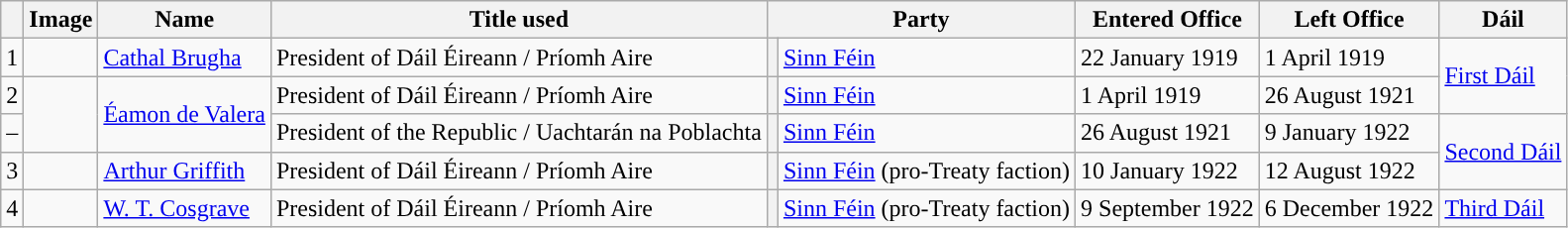<table class="wikitable">
<tr>
<th></th>
<th>Image</th>
<th>Name</th>
<th>Title used</th>
<th colspan="2">Party</th>
<th>Entered Office</th>
<th>Left Office</th>
<th>Dáil</th>
</tr>
<tr>
<td>1</td>
<td></td>
<td><a href='#'>Cathal Brugha</a></td>
<td>President of Dáil Éireann / Príomh Aire</td>
<th style="background-color: "></th>
<td><a href='#'>Sinn Féin</a></td>
<td>22 January 1919</td>
<td>1 April 1919</td>
<td rowspan=2><a href='#'>First Dáil</a></td>
</tr>
<tr>
<td>2</td>
<td rowspan="2"></td>
<td rowspan="2"><a href='#'>Éamon de Valera</a></td>
<td>President of Dáil Éireann / Príomh Aire</td>
<th style="background-color: "></th>
<td><a href='#'>Sinn Féin</a></td>
<td>1 April 1919</td>
<td>26 August 1921</td>
</tr>
<tr>
<td>–</td>
<td>President of the Republic / Uachtarán na Poblachta</td>
<th style="background-color: "></th>
<td><a href='#'>Sinn Féin</a></td>
<td>26 August 1921</td>
<td>9 January 1922</td>
<td rowspan=2><a href='#'>Second Dáil</a></td>
</tr>
<tr>
<td>3</td>
<td></td>
<td><a href='#'>Arthur Griffith</a></td>
<td>President of Dáil Éireann / Príomh Aire</td>
<th style="background-color: "></th>
<td><a href='#'>Sinn Féin</a> (pro-Treaty faction)</td>
<td>10 January 1922</td>
<td>12 August 1922</td>
</tr>
<tr>
<td>4</td>
<td></td>
<td><a href='#'>W. T. Cosgrave</a></td>
<td>President of Dáil Éireann / Príomh Aire</td>
<th style="background-color: "></th>
<td><a href='#'>Sinn Féin</a> (pro-Treaty faction)</td>
<td>9 September 1922</td>
<td>6 December 1922</td>
<td><a href='#'>Third Dáil</a></td>
</tr>
</table>
